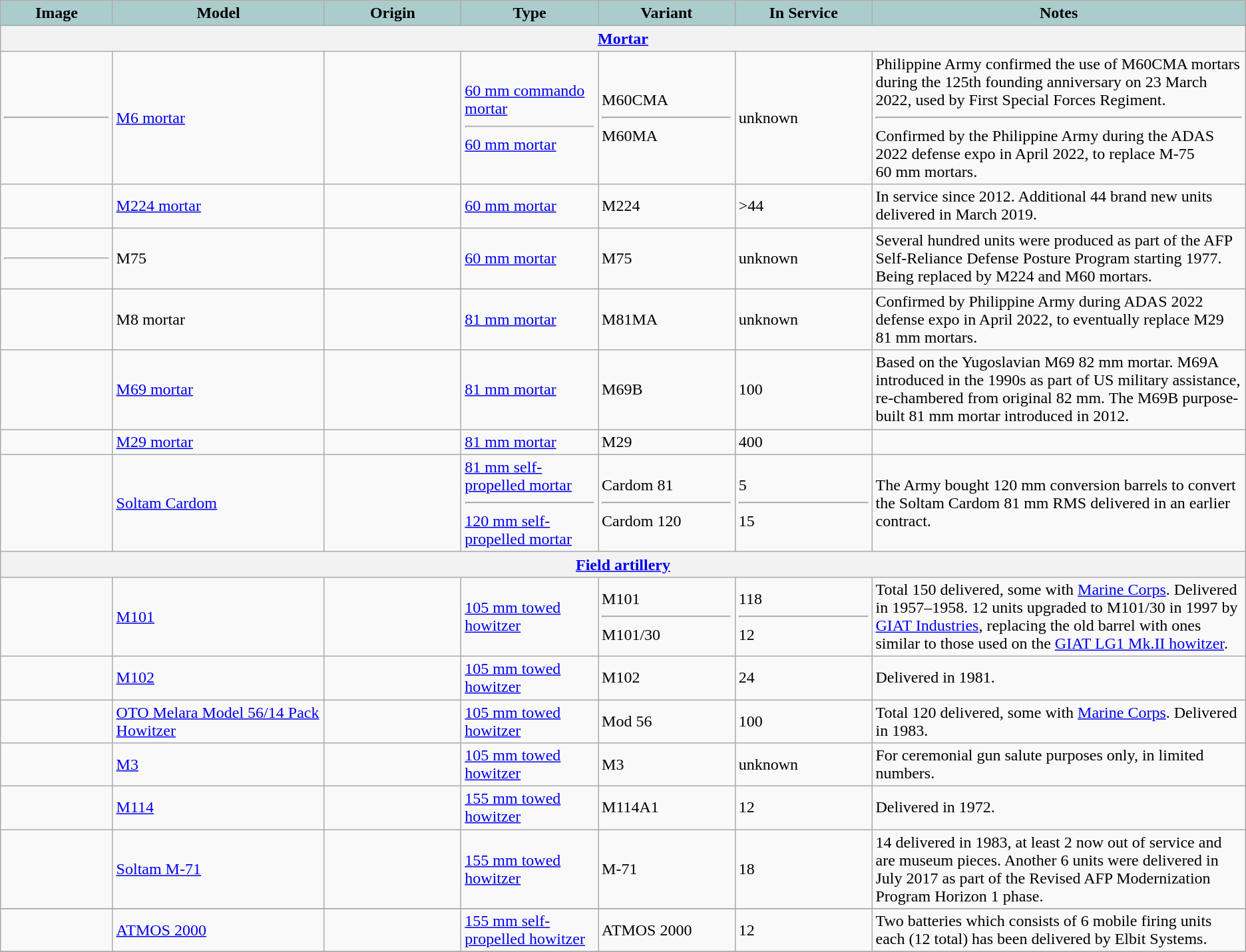<table class="wikitable">
<tr>
<th style="text-align: center; background:#acc; width:9%;">Image</th>
<th style="text-align: center; background:#acc; width:17%;">Model</th>
<th style="text-align: center; background:#acc; width:11%;">Origin</th>
<th style="text-align: center; background:#acc; width:11%;">Type</th>
<th style="text-align: center; background:#acc; width:11%;">Variant</th>
<th style="text-align: center; background:#acc; width:11%;">In Service</th>
<th style="text-align: center; background:#acc; width:30%;">Notes</th>
</tr>
<tr>
<th style="text-align: center;" colspan="7"><a href='#'>Mortar</a></th>
</tr>
<tr>
<td><hr></td>
<td><a href='#'>M6 mortar</a></td>
<td></td>
<td><a href='#'>60 mm commando mortar</a><hr><a href='#'>60 mm mortar</a></td>
<td>M60CMA<hr>M60MA</td>
<td>unknown</td>
<td>Philippine Army confirmed the use of M60CMA mortars during the 125th founding anniversary on 23 March 2022, used by First Special Forces Regiment.<hr>Confirmed by the Philippine Army during the ADAS 2022 defense expo in April 2022, to replace M-75 60 mm mortars.</td>
</tr>
<tr>
<td></td>
<td><a href='#'>M224 mortar</a></td>
<td></td>
<td><a href='#'>60 mm mortar</a></td>
<td>M224</td>
<td>>44</td>
<td>In service since 2012. Additional 44 brand new units delivered in March 2019.</td>
</tr>
<tr>
<td><hr></td>
<td>M75</td>
<td></td>
<td><a href='#'>60 mm mortar</a></td>
<td>M75</td>
<td>unknown</td>
<td>Several hundred units were produced as part of the AFP Self-Reliance Defense Posture Program starting 1977. Being replaced by M224 and M60 mortars.</td>
</tr>
<tr>
<td></td>
<td>M8 mortar</td>
<td></td>
<td><a href='#'>81 mm mortar</a></td>
<td>M81MA</td>
<td>unknown</td>
<td>Confirmed by Philippine Army during ADAS 2022 defense expo in April 2022, to eventually replace M29 81 mm mortars.</td>
</tr>
<tr>
<td></td>
<td><a href='#'>M69 mortar</a></td>
<td></td>
<td><a href='#'>81 mm mortar</a></td>
<td>M69B</td>
<td>100</td>
<td>Based on the Yugoslavian M69 82 mm mortar. M69A introduced in the 1990s as part of US military assistance, re-chambered from original 82 mm. The M69B purpose-built 81 mm mortar introduced in 2012.</td>
</tr>
<tr>
<td></td>
<td><a href='#'>M29 mortar</a></td>
<td></td>
<td><a href='#'>81 mm mortar</a></td>
<td>M29</td>
<td>400</td>
<td></td>
</tr>
<tr>
<td><br></td>
<td><a href='#'>Soltam Cardom</a></td>
<td></td>
<td><a href='#'>81 mm self-propelled mortar</a><hr><a href='#'>120 mm self-propelled mortar</a></td>
<td>Cardom 81<hr>Cardom 120</td>
<td>5<hr>15</td>
<td>The Army bought 120 mm conversion barrels to convert the Soltam Cardom 81 mm RMS delivered in an earlier contract.</td>
</tr>
<tr c>
<th style="text-align: center;" colspan="7"><a href='#'>Field artillery</a></th>
</tr>
<tr>
<td></td>
<td><a href='#'>M101</a></td>
<td></td>
<td><a href='#'>105 mm towed howitzer</a></td>
<td>M101<hr>M101/30</td>
<td>118<hr>12</td>
<td>Total 150 delivered, some with <a href='#'>Marine Corps</a>. Delivered in 1957–1958. 12 units upgraded to M101/30 in 1997 by <a href='#'>GIAT Industries</a>, replacing the old barrel with ones similar to those used on the <a href='#'>GIAT LG1 Mk.II howitzer</a>.</td>
</tr>
<tr>
<td></td>
<td><a href='#'>M102</a></td>
<td></td>
<td><a href='#'>105 mm towed howitzer</a></td>
<td>M102</td>
<td>24</td>
<td>Delivered in 1981.</td>
</tr>
<tr>
<td></td>
<td><a href='#'>OTO Melara Model 56/14 Pack Howitzer</a></td>
<td></td>
<td><a href='#'>105 mm towed howitzer</a></td>
<td>Mod 56</td>
<td>100</td>
<td>Total 120 delivered, some with <a href='#'>Marine Corps</a>. Delivered in 1983.</td>
</tr>
<tr>
<td></td>
<td><a href='#'>M3</a></td>
<td></td>
<td><a href='#'>105 mm towed howitzer</a></td>
<td>M3</td>
<td>unknown</td>
<td>For ceremonial gun salute purposes only, in limited numbers.</td>
</tr>
<tr>
<td></td>
<td><a href='#'>M114</a></td>
<td></td>
<td><a href='#'>155 mm towed howitzer</a></td>
<td>M114A1</td>
<td>12</td>
<td>Delivered in 1972.</td>
</tr>
<tr>
<td></td>
<td><a href='#'>Soltam M-71</a></td>
<td></td>
<td><a href='#'>155 mm towed howitzer</a></td>
<td>M-71</td>
<td>18</td>
<td>14 delivered in 1983, at least 2 now out of service and are museum pieces. Another 6 units were delivered in July 2017 as part of the Revised AFP Modernization Program Horizon 1 phase.</td>
</tr>
<tr>
</tr>
<tr>
<td></td>
<td><a href='#'>ATMOS 2000</a></td>
<td></td>
<td><a href='#'>155 mm self-propelled howitzer</a></td>
<td>ATMOS 2000</td>
<td>12</td>
<td>Two batteries which consists of 6 mobile firing units each (12 total) has been delivered by Elbit Systems.</td>
</tr>
<tr>
</tr>
</table>
